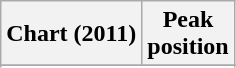<table class="wikitable sortable plainrowheaders" style="text-align:center">
<tr>
<th scope="col">Chart (2011)</th>
<th scope="col">Peak<br>position</th>
</tr>
<tr>
</tr>
<tr>
</tr>
</table>
